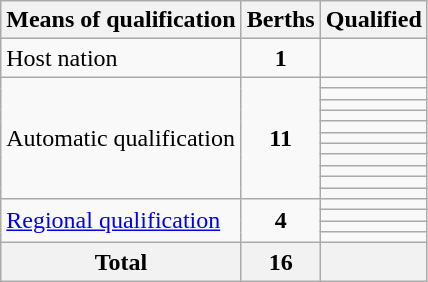<table class="wikitable">
<tr>
<th>Means of qualification</th>
<th>Berths</th>
<th>Qualified</th>
</tr>
<tr>
<td>Host nation</td>
<td style="text-align:center"><strong>1</strong></td>
<td></td>
</tr>
<tr>
<td rowspan="11">Automatic qualification</td>
<td rowspan="11" style="text-align:center"><strong>11</strong></td>
<td></td>
</tr>
<tr>
<td></td>
</tr>
<tr>
<td></td>
</tr>
<tr>
<td></td>
</tr>
<tr>
<td></td>
</tr>
<tr>
<td></td>
</tr>
<tr>
<td></td>
</tr>
<tr>
<td></td>
</tr>
<tr>
<td></td>
</tr>
<tr>
<td></td>
</tr>
<tr>
<td></td>
</tr>
<tr>
<td rowspan="4"><a href='#'>Regional qualification</a></td>
<td rowspan="4" style="text-align:center"><strong>4</strong></td>
<td></td>
</tr>
<tr>
<td></td>
</tr>
<tr>
<td></td>
</tr>
<tr>
<td></td>
</tr>
<tr>
<th>Total</th>
<th>16</th>
<th></th>
</tr>
</table>
